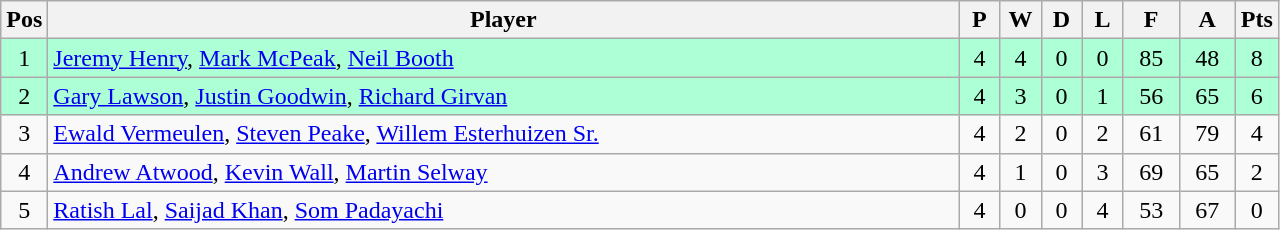<table class="wikitable" style="font-size: 100%">
<tr>
<th width=20>Pos</th>
<th width=600>Player</th>
<th width=20>P</th>
<th width=20>W</th>
<th width=20>D</th>
<th width=20>L</th>
<th width=30>F</th>
<th width=30>A</th>
<th width=20>Pts</th>
</tr>
<tr align=center style="background: #ADFFD6;">
<td>1</td>
<td align="left"> <a href='#'>Jeremy Henry</a>, <a href='#'>Mark McPeak</a>, <a href='#'>Neil Booth</a></td>
<td>4</td>
<td>4</td>
<td>0</td>
<td>0</td>
<td>85</td>
<td>48</td>
<td>8</td>
</tr>
<tr align=center style="background: #ADFFD6;">
<td>2</td>
<td align="left"> <a href='#'>Gary Lawson</a>, <a href='#'>Justin Goodwin</a>, <a href='#'>Richard Girvan</a></td>
<td>4</td>
<td>3</td>
<td>0</td>
<td>1</td>
<td>56</td>
<td>65</td>
<td>6</td>
</tr>
<tr align=center>
<td>3</td>
<td align="left"> <a href='#'>Ewald Vermeulen</a>, <a href='#'>Steven Peake</a>, <a href='#'>Willem Esterhuizen Sr.</a></td>
<td>4</td>
<td>2</td>
<td>0</td>
<td>2</td>
<td>61</td>
<td>79</td>
<td>4</td>
</tr>
<tr align=center>
<td>4</td>
<td align="left"> <a href='#'>Andrew Atwood</a>, <a href='#'>Kevin Wall</a>, <a href='#'>Martin Selway</a></td>
<td>4</td>
<td>1</td>
<td>0</td>
<td>3</td>
<td>69</td>
<td>65</td>
<td>2</td>
</tr>
<tr align=center>
<td>5</td>
<td align="left"> <a href='#'>Ratish Lal</a>, <a href='#'>Saijad Khan</a>, <a href='#'>Som Padayachi</a></td>
<td>4</td>
<td>0</td>
<td>0</td>
<td>4</td>
<td>53</td>
<td>67</td>
<td>0</td>
</tr>
</table>
